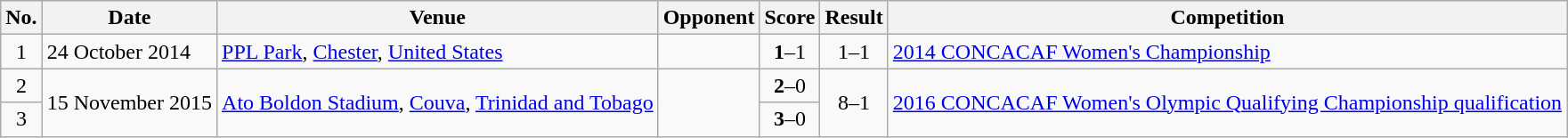<table class="wikitable">
<tr>
<th>No.</th>
<th>Date</th>
<th>Venue</th>
<th>Opponent</th>
<th>Score</th>
<th>Result</th>
<th>Competition</th>
</tr>
<tr>
<td style="text-align:center;">1</td>
<td>24 October 2014</td>
<td><a href='#'>PPL Park</a>, <a href='#'>Chester</a>, <a href='#'>United States</a></td>
<td></td>
<td style="text-align:center;"><strong>1</strong>–1</td>
<td style="text-align:center;">1–1</td>
<td><a href='#'>2014 CONCACAF Women's Championship</a></td>
</tr>
<tr>
<td style="text-align:center;">2</td>
<td rowspan=2>15 November 2015</td>
<td rowspan=2><a href='#'>Ato Boldon Stadium</a>, <a href='#'>Couva</a>, <a href='#'>Trinidad and Tobago</a></td>
<td rowspan=2></td>
<td style="text-align:center;"><strong>2</strong>–0</td>
<td rowspan=2 style="text-align:center;">8–1</td>
<td rowspan=2><a href='#'>2016 CONCACAF Women's Olympic Qualifying Championship qualification</a></td>
</tr>
<tr style="text-align:center;">
<td>3</td>
<td><strong>3</strong>–0</td>
</tr>
</table>
